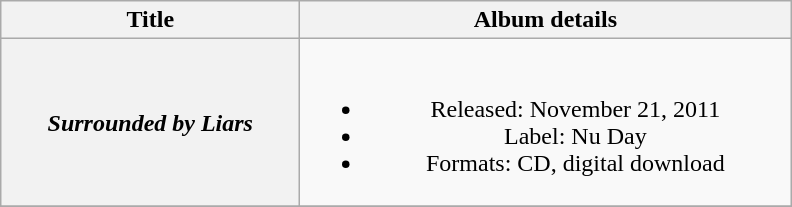<table class="wikitable plainrowheaders" style="text-align:center;">
<tr>
<th scope="col" style="width:12em;">Title</th>
<th scope="col" style="width:20em;">Album details</th>
</tr>
<tr>
<th scope="row"><em>Surrounded by Liars</em></th>
<td><br><ul><li>Released: November 21, 2011</li><li>Label: Nu Day</li><li>Formats: CD, digital download</li></ul></td>
</tr>
<tr>
</tr>
</table>
